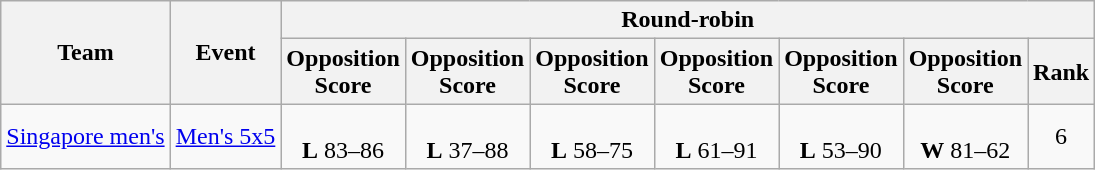<table class="wikitable">
<tr>
<th rowspan="2">Team</th>
<th rowspan="2">Event</th>
<th colspan="7">Round-robin</th>
</tr>
<tr>
<th>Opposition<br>Score</th>
<th>Opposition<br>Score</th>
<th>Opposition<br>Score</th>
<th>Opposition<br>Score</th>
<th>Opposition<br>Score</th>
<th>Opposition<br>Score</th>
<th>Rank</th>
</tr>
<tr align="center">
<td align="left"><a href='#'>Singapore men's</a></td>
<td align="left"><a href='#'>Men's 5x5</a></td>
<td><br> <strong>L</strong> 83–86</td>
<td><br> <strong>L</strong> 37–88</td>
<td><br> <strong>L</strong> 58–75</td>
<td><br> <strong>L</strong> 61–91</td>
<td><br> <strong>L</strong> 53–90</td>
<td><br> <strong>W</strong> 81–62</td>
<td>6</td>
</tr>
</table>
